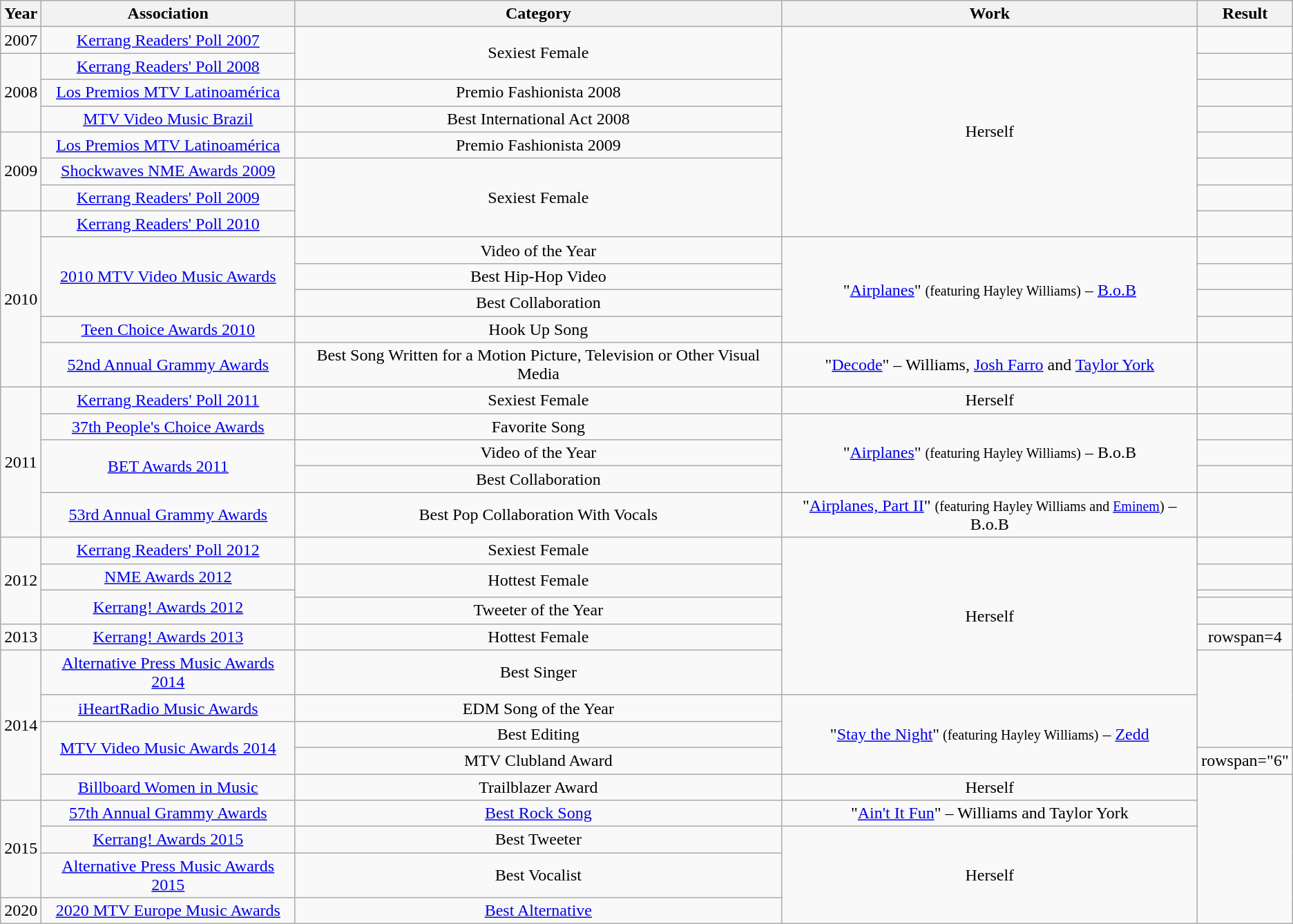<table class="wikitable">
<tr>
<th>Year</th>
<th>Association</th>
<th>Category</th>
<th>Work</th>
<th>Result</th>
</tr>
<tr style="text-align:center;">
<td>2007</td>
<td><a href='#'>Kerrang Readers' Poll 2007</a></td>
<td rowspan="2">Sexiest Female</td>
<td rowspan="8">Herself</td>
<td></td>
</tr>
<tr style="text-align:center;">
<td rowspan="3">2008</td>
<td><a href='#'>Kerrang Readers' Poll 2008</a></td>
<td></td>
</tr>
<tr style="text-align:center;">
<td><a href='#'>Los Premios MTV Latinoamérica</a></td>
<td>Premio Fashionista 2008</td>
<td></td>
</tr>
<tr style="text-align:center;">
<td><a href='#'>MTV Video Music Brazil</a></td>
<td>Best International Act 2008</td>
<td></td>
</tr>
<tr style="text-align:center;">
<td rowspan="3">2009</td>
<td><a href='#'>Los Premios MTV Latinoamérica</a></td>
<td>Premio Fashionista 2009</td>
<td></td>
</tr>
<tr style="text-align:center;">
<td><a href='#'>Shockwaves NME Awards 2009</a></td>
<td rowspan="3">Sexiest Female</td>
<td></td>
</tr>
<tr style="text-align:center;">
<td><a href='#'>Kerrang Readers' Poll 2009</a></td>
<td></td>
</tr>
<tr style="text-align:center;">
<td rowspan="6">2010</td>
<td><a href='#'>Kerrang Readers' Poll 2010</a></td>
<td></td>
</tr>
<tr style="text-align:center;">
<td rowspan="3"><a href='#'>2010 MTV Video Music Awards</a></td>
<td>Video of the Year</td>
<td rowspan="4">"<a href='#'>Airplanes</a>" <small>(featuring Hayley Williams)</small> – <a href='#'>B.o.B</a></td>
<td></td>
</tr>
<tr style="text-align:center;">
<td>Best Hip-Hop Video</td>
<td></td>
</tr>
<tr style="text-align:center;">
<td>Best Collaboration</td>
<td></td>
</tr>
<tr style="text-align:center;">
<td><a href='#'>Teen Choice Awards 2010</a></td>
<td>Hook Up Song</td>
<td></td>
</tr>
<tr style="text-align:center;">
<td><a href='#'>52nd Annual Grammy Awards</a></td>
<td>Best Song Written for a Motion Picture, Television or Other Visual Media</td>
<td>"<a href='#'>Decode</a>" – Williams, <a href='#'>Josh Farro</a> and <a href='#'>Taylor York</a></td>
<td></td>
</tr>
<tr style="text-align:center;">
<td rowspan="5">2011</td>
<td><a href='#'>Kerrang Readers' Poll 2011</a></td>
<td>Sexiest Female</td>
<td>Herself</td>
<td></td>
</tr>
<tr style="text-align:center;">
<td><a href='#'>37th People's Choice Awards</a></td>
<td>Favorite Song</td>
<td rowspan="3">"<a href='#'>Airplanes</a>" <small>(featuring Hayley Williams)</small> – B.o.B</td>
<td></td>
</tr>
<tr style="text-align:center;">
<td rowspan="2"><a href='#'>BET Awards 2011</a></td>
<td>Video of the Year</td>
<td></td>
</tr>
<tr style="text-align:center;">
<td>Best Collaboration</td>
<td></td>
</tr>
<tr style="text-align:center;">
<td><a href='#'>53rd Annual Grammy Awards</a></td>
<td>Best Pop Collaboration With Vocals</td>
<td>"<a href='#'>Airplanes, Part II</a>" <small>(featuring Hayley Williams and <a href='#'>Eminem</a>)</small> – B.o.B</td>
<td></td>
</tr>
<tr style="text-align:center;">
<td rowspan="4">2012</td>
<td><a href='#'>Kerrang Readers' Poll 2012</a></td>
<td>Sexiest Female</td>
<td rowspan="6">Herself</td>
<td></td>
</tr>
<tr style="text-align:center;">
<td><a href='#'>NME Awards 2012</a></td>
<td rowspan="2">Hottest Female</td>
<td></td>
</tr>
<tr style="text-align:center;">
<td rowspan="2"><a href='#'>Kerrang! Awards 2012</a></td>
<td></td>
</tr>
<tr style="text-align:center;">
<td>Tweeter of the Year</td>
<td></td>
</tr>
<tr style="text-align:center;">
<td>2013</td>
<td><a href='#'>Kerrang! Awards 2013</a></td>
<td>Hottest Female</td>
<td>rowspan=4 </td>
</tr>
<tr style="text-align:center;">
<td rowspan="5">2014</td>
<td><a href='#'>Alternative Press Music Awards 2014</a></td>
<td>Best Singer</td>
</tr>
<tr style="text-align:center;">
<td><a href='#'>iHeartRadio Music Awards</a></td>
<td>EDM Song of the Year</td>
<td rowspan="3">"<a href='#'>Stay the Night</a>"<small> (featuring Hayley Williams)</small> – <a href='#'>Zedd</a></td>
</tr>
<tr style="text-align:center;">
<td rowspan="2"><a href='#'>MTV Video Music Awards 2014</a></td>
<td>Best Editing</td>
</tr>
<tr style="text-align:center;">
<td>MTV Clubland Award</td>
<td>rowspan="6" </td>
</tr>
<tr style="text-align:center;">
<td><a href='#'>Billboard Women in Music</a></td>
<td>Trailblazer Award</td>
<td>Herself</td>
</tr>
<tr style="text-align:center;">
<td rowspan="3">2015</td>
<td><a href='#'>57th Annual Grammy Awards</a></td>
<td><a href='#'>Best Rock Song</a></td>
<td>"<a href='#'>Ain't It Fun</a>" – Williams and Taylor York</td>
</tr>
<tr style="text-align:center;">
<td><a href='#'>Kerrang! Awards 2015</a></td>
<td>Best Tweeter</td>
<td rowspan="3">Herself</td>
</tr>
<tr style="text-align:center;">
<td><a href='#'>Alternative Press Music Awards 2015</a></td>
<td>Best Vocalist</td>
</tr>
<tr style="text-align:center;">
<td>2020</td>
<td><a href='#'>2020 MTV Europe Music Awards</a></td>
<td><a href='#'>Best Alternative</a></td>
</tr>
</table>
